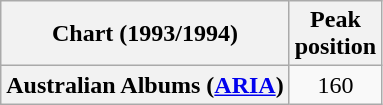<table class="wikitable plainrowheaders">
<tr>
<th scope="col">Chart (1993/1994)</th>
<th scope="col">Peak<br>position</th>
</tr>
<tr>
<th scope="row">Australian Albums (<a href='#'>ARIA</a>)</th>
<td align="center">160</td>
</tr>
</table>
